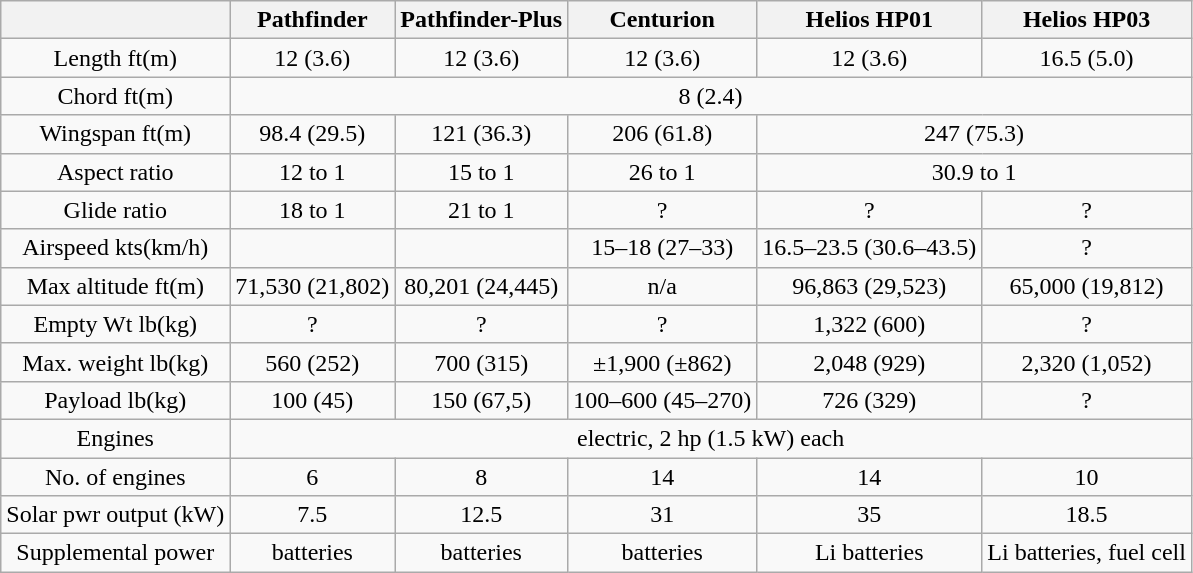<table class="wikitable" style="text-align:center;">
<tr>
<th> </th>
<th>Pathfinder</th>
<th>Pathfinder-Plus</th>
<th>Centurion</th>
<th>Helios HP01</th>
<th>Helios HP03</th>
</tr>
<tr>
<td>Length ft(m)</td>
<td>12 (3.6)</td>
<td>12 (3.6)</td>
<td>12 (3.6)</td>
<td>12 (3.6)</td>
<td>16.5 (5.0)</td>
</tr>
<tr>
<td>Chord ft(m)</td>
<td colspan="5">8 (2.4)</td>
</tr>
<tr>
<td>Wingspan ft(m)</td>
<td>98.4 (29.5)</td>
<td>121 (36.3)</td>
<td>206 (61.8)</td>
<td colspan="2">247 (75.3)</td>
</tr>
<tr>
<td>Aspect ratio</td>
<td>12 to 1</td>
<td>15 to 1</td>
<td>26 to 1</td>
<td colspan="2">30.9 to 1</td>
</tr>
<tr>
<td>Glide ratio</td>
<td>18 to 1</td>
<td>21 to 1</td>
<td>?</td>
<td>?</td>
<td>?</td>
</tr>
<tr>
<td>Airspeed kts(km/h)</td>
<td></td>
<td></td>
<td>15–18 (27–33)</td>
<td>16.5–23.5 (30.6–43.5)</td>
<td>?</td>
</tr>
<tr>
<td>Max altitude ft(m)</td>
<td>71,530 (21,802)</td>
<td>80,201 (24,445)</td>
<td>n/a</td>
<td>96,863 (29,523)</td>
<td>65,000 (19,812)</td>
</tr>
<tr>
<td>Empty Wt lb(kg)</td>
<td>?</td>
<td>?</td>
<td>?</td>
<td>1,322 (600)</td>
<td>?</td>
</tr>
<tr>
<td>Max. weight lb(kg)</td>
<td>560 (252)</td>
<td>700 (315)</td>
<td>±1,900 (±862)</td>
<td>2,048 (929)</td>
<td>2,320 (1,052)</td>
</tr>
<tr>
<td>Payload lb(kg)</td>
<td>100 (45)</td>
<td>150 (67,5)</td>
<td>100–600 (45–270)</td>
<td>726 (329)</td>
<td>?</td>
</tr>
<tr>
<td>Engines</td>
<td colspan="5">electric, 2 hp (1.5 kW) each</td>
</tr>
<tr>
<td>No. of engines</td>
<td>6</td>
<td>8</td>
<td>14</td>
<td>14</td>
<td>10</td>
</tr>
<tr>
<td>Solar pwr output (kW)</td>
<td>7.5</td>
<td>12.5</td>
<td>31</td>
<td>35</td>
<td>18.5</td>
</tr>
<tr>
<td>Supplemental power</td>
<td>batteries</td>
<td>batteries</td>
<td>batteries</td>
<td>Li batteries</td>
<td>Li batteries, fuel cell</td>
</tr>
</table>
